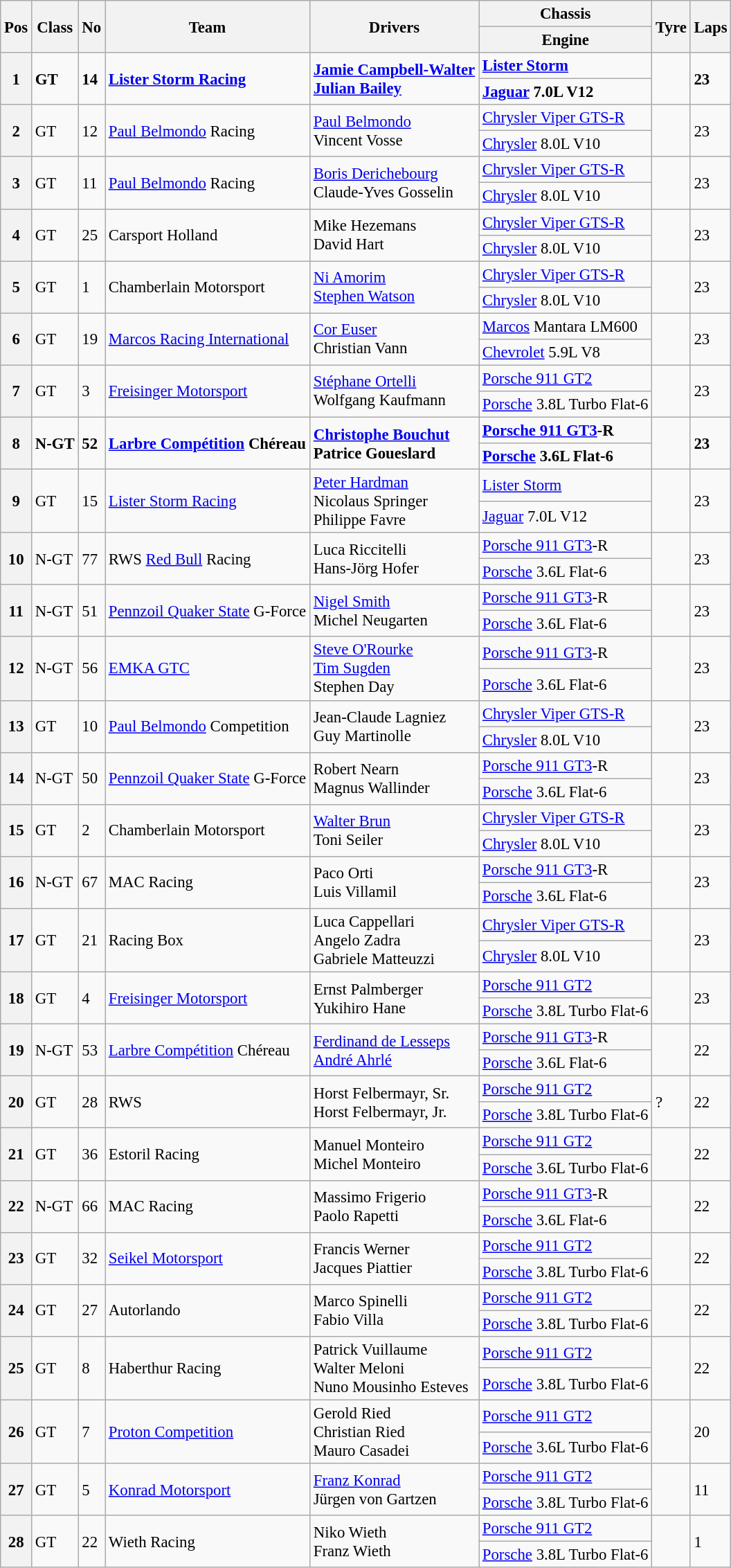<table class="wikitable" style="font-size: 95%;">
<tr>
<th rowspan=2>Pos</th>
<th rowspan=2>Class</th>
<th rowspan=2>No</th>
<th rowspan=2>Team</th>
<th rowspan=2>Drivers</th>
<th>Chassis</th>
<th rowspan=2>Tyre</th>
<th rowspan=2>Laps</th>
</tr>
<tr>
<th>Engine</th>
</tr>
<tr style="font-weight:bold">
<th rowspan=2>1</th>
<td rowspan=2>GT</td>
<td rowspan=2>14</td>
<td rowspan=2> <a href='#'>Lister Storm Racing</a></td>
<td rowspan=2> <a href='#'>Jamie Campbell-Walter</a><br> <a href='#'>Julian Bailey</a></td>
<td><a href='#'>Lister Storm</a></td>
<td rowspan=2></td>
<td rowspan=2>23</td>
</tr>
<tr style="font-weight:bold">
<td><a href='#'>Jaguar</a> 7.0L V12</td>
</tr>
<tr>
<th rowspan=2>2</th>
<td rowspan=2>GT</td>
<td rowspan=2>12</td>
<td rowspan=2> <a href='#'>Paul Belmondo</a> Racing</td>
<td rowspan=2> <a href='#'>Paul Belmondo</a><br> Vincent Vosse</td>
<td><a href='#'>Chrysler Viper GTS-R</a></td>
<td rowspan=2></td>
<td rowspan=2>23</td>
</tr>
<tr>
<td><a href='#'>Chrysler</a> 8.0L V10</td>
</tr>
<tr>
<th rowspan=2>3</th>
<td rowspan=2>GT</td>
<td rowspan=2>11</td>
<td rowspan=2> <a href='#'>Paul Belmondo</a> Racing</td>
<td rowspan=2> <a href='#'>Boris Derichebourg</a><br> Claude-Yves Gosselin</td>
<td><a href='#'>Chrysler Viper GTS-R</a></td>
<td rowspan=2></td>
<td rowspan=2>23</td>
</tr>
<tr>
<td><a href='#'>Chrysler</a> 8.0L V10</td>
</tr>
<tr>
<th rowspan=2>4</th>
<td rowspan=2>GT</td>
<td rowspan=2>25</td>
<td rowspan=2> Carsport Holland</td>
<td rowspan=2> Mike Hezemans<br> David Hart</td>
<td><a href='#'>Chrysler Viper GTS-R</a></td>
<td rowspan=2></td>
<td rowspan=2>23</td>
</tr>
<tr>
<td><a href='#'>Chrysler</a> 8.0L V10</td>
</tr>
<tr>
<th rowspan=2>5</th>
<td rowspan=2>GT</td>
<td rowspan=2>1</td>
<td rowspan=2> Chamberlain Motorsport</td>
<td rowspan=2> <a href='#'>Ni Amorim</a><br> <a href='#'>Stephen Watson</a></td>
<td><a href='#'>Chrysler Viper GTS-R</a></td>
<td rowspan=2></td>
<td rowspan=2>23</td>
</tr>
<tr>
<td><a href='#'>Chrysler</a> 8.0L V10</td>
</tr>
<tr>
<th rowspan=2>6</th>
<td rowspan=2>GT</td>
<td rowspan=2>19</td>
<td rowspan=2> <a href='#'>Marcos Racing International</a></td>
<td rowspan=2> <a href='#'>Cor Euser</a><br> Christian Vann</td>
<td><a href='#'>Marcos</a> Mantara LM600</td>
<td rowspan=2></td>
<td rowspan=2>23</td>
</tr>
<tr>
<td><a href='#'>Chevrolet</a> 5.9L V8</td>
</tr>
<tr>
<th rowspan=2>7</th>
<td rowspan=2>GT</td>
<td rowspan=2>3</td>
<td rowspan=2> <a href='#'>Freisinger Motorsport</a></td>
<td rowspan=2> <a href='#'>Stéphane Ortelli</a><br> Wolfgang Kaufmann</td>
<td><a href='#'>Porsche 911 GT2</a></td>
<td rowspan=2></td>
<td rowspan=2>23</td>
</tr>
<tr>
<td><a href='#'>Porsche</a> 3.8L Turbo Flat-6</td>
</tr>
<tr style="font-weight:bold">
<th rowspan=2>8</th>
<td rowspan=2>N-GT</td>
<td rowspan=2>52</td>
<td rowspan=2> <a href='#'>Larbre Compétition</a> Chéreau</td>
<td rowspan=2> <a href='#'>Christophe Bouchut</a><br> Patrice Goueslard</td>
<td><a href='#'>Porsche 911 GT3</a>-R</td>
<td rowspan=2></td>
<td rowspan=2>23</td>
</tr>
<tr style="font-weight:bold">
<td><a href='#'>Porsche</a> 3.6L Flat-6</td>
</tr>
<tr>
<th rowspan=2>9</th>
<td rowspan=2>GT</td>
<td rowspan=2>15</td>
<td rowspan=2> <a href='#'>Lister Storm Racing</a></td>
<td rowspan=2> <a href='#'>Peter Hardman</a><br> Nicolaus Springer<br> Philippe Favre</td>
<td><a href='#'>Lister Storm</a></td>
<td rowspan=2></td>
<td rowspan=2>23</td>
</tr>
<tr>
<td><a href='#'>Jaguar</a> 7.0L V12</td>
</tr>
<tr>
<th rowspan=2>10</th>
<td rowspan=2>N-GT</td>
<td rowspan=2>77</td>
<td rowspan=2> RWS <a href='#'>Red Bull</a> Racing</td>
<td rowspan=2> Luca Riccitelli<br> Hans-Jörg Hofer</td>
<td><a href='#'>Porsche 911 GT3</a>-R</td>
<td rowspan=2></td>
<td rowspan=2>23</td>
</tr>
<tr>
<td><a href='#'>Porsche</a> 3.6L Flat-6</td>
</tr>
<tr>
<th rowspan=2>11</th>
<td rowspan=2>N-GT</td>
<td rowspan=2>51</td>
<td rowspan=2> <a href='#'>Pennzoil Quaker State</a> G-Force</td>
<td rowspan=2> <a href='#'>Nigel Smith</a><br> Michel Neugarten</td>
<td><a href='#'>Porsche 911 GT3</a>-R</td>
<td rowspan=2></td>
<td rowspan=2>23</td>
</tr>
<tr>
<td><a href='#'>Porsche</a> 3.6L Flat-6</td>
</tr>
<tr>
<th rowspan=2>12</th>
<td rowspan=2>N-GT</td>
<td rowspan=2>56</td>
<td rowspan=2> <a href='#'>EMKA GTC</a></td>
<td rowspan=2> <a href='#'>Steve O'Rourke</a><br> <a href='#'>Tim Sugden</a><br> Stephen Day</td>
<td><a href='#'>Porsche 911 GT3</a>-R</td>
<td rowspan=2></td>
<td rowspan=2>23</td>
</tr>
<tr>
<td><a href='#'>Porsche</a> 3.6L Flat-6</td>
</tr>
<tr>
<th rowspan=2>13</th>
<td rowspan=2>GT</td>
<td rowspan=2>10</td>
<td rowspan=2> <a href='#'>Paul Belmondo</a> Competition</td>
<td rowspan=2> Jean-Claude Lagniez<br> Guy Martinolle</td>
<td><a href='#'>Chrysler Viper GTS-R</a></td>
<td rowspan=2></td>
<td rowspan=2>23</td>
</tr>
<tr>
<td><a href='#'>Chrysler</a> 8.0L V10</td>
</tr>
<tr>
<th rowspan=2>14</th>
<td rowspan=2>N-GT</td>
<td rowspan=2>50</td>
<td rowspan=2> <a href='#'>Pennzoil Quaker State</a> G-Force</td>
<td rowspan=2> Robert Nearn<br> Magnus Wallinder</td>
<td><a href='#'>Porsche 911 GT3</a>-R</td>
<td rowspan=2></td>
<td rowspan=2>23</td>
</tr>
<tr>
<td><a href='#'>Porsche</a> 3.6L Flat-6</td>
</tr>
<tr>
<th rowspan=2>15</th>
<td rowspan=2>GT</td>
<td rowspan=2>2</td>
<td rowspan=2> Chamberlain Motorsport</td>
<td rowspan=2> <a href='#'>Walter Brun</a><br> Toni Seiler</td>
<td><a href='#'>Chrysler Viper GTS-R</a></td>
<td rowspan=2></td>
<td rowspan=2>23</td>
</tr>
<tr>
<td><a href='#'>Chrysler</a> 8.0L V10</td>
</tr>
<tr>
<th rowspan=2>16</th>
<td rowspan=2>N-GT</td>
<td rowspan=2>67</td>
<td rowspan=2> MAC Racing</td>
<td rowspan=2> Paco Orti<br> Luis Villamil</td>
<td><a href='#'>Porsche 911 GT3</a>-R</td>
<td rowspan=2></td>
<td rowspan=2>23</td>
</tr>
<tr>
<td><a href='#'>Porsche</a> 3.6L Flat-6</td>
</tr>
<tr>
<th rowspan=2>17</th>
<td rowspan=2>GT</td>
<td rowspan=2>21</td>
<td rowspan=2> Racing Box</td>
<td rowspan=2> Luca Cappellari<br> Angelo Zadra<br> Gabriele Matteuzzi</td>
<td><a href='#'>Chrysler Viper GTS-R</a></td>
<td rowspan=2></td>
<td rowspan=2>23</td>
</tr>
<tr>
<td><a href='#'>Chrysler</a> 8.0L V10</td>
</tr>
<tr>
<th rowspan=2>18</th>
<td rowspan=2>GT</td>
<td rowspan=2>4</td>
<td rowspan=2> <a href='#'>Freisinger Motorsport</a></td>
<td rowspan=2> Ernst Palmberger<br> Yukihiro Hane</td>
<td><a href='#'>Porsche 911 GT2</a></td>
<td rowspan=2></td>
<td rowspan=2>23</td>
</tr>
<tr>
<td><a href='#'>Porsche</a> 3.8L Turbo Flat-6</td>
</tr>
<tr>
<th rowspan=2>19</th>
<td rowspan=2>N-GT</td>
<td rowspan=2>53</td>
<td rowspan=2> <a href='#'>Larbre Compétition</a> Chéreau</td>
<td rowspan=2> <a href='#'>Ferdinand de Lesseps</a><br> <a href='#'>André Ahrlé</a></td>
<td><a href='#'>Porsche 911 GT3</a>-R</td>
<td rowspan=2></td>
<td rowspan=2>22</td>
</tr>
<tr>
<td><a href='#'>Porsche</a> 3.6L Flat-6</td>
</tr>
<tr>
<th rowspan=2>20</th>
<td rowspan=2>GT</td>
<td rowspan=2>28</td>
<td rowspan=2> RWS</td>
<td rowspan=2> Horst Felbermayr, Sr.<br> Horst Felbermayr, Jr.</td>
<td><a href='#'>Porsche 911 GT2</a></td>
<td rowspan=2>?</td>
<td rowspan=2>22</td>
</tr>
<tr>
<td><a href='#'>Porsche</a> 3.8L Turbo Flat-6</td>
</tr>
<tr>
<th rowspan=2>21</th>
<td rowspan=2>GT</td>
<td rowspan=2>36</td>
<td rowspan=2> Estoril Racing</td>
<td rowspan=2> Manuel Monteiro<br> Michel Monteiro</td>
<td><a href='#'>Porsche 911 GT2</a></td>
<td rowspan=2></td>
<td rowspan=2>22</td>
</tr>
<tr>
<td><a href='#'>Porsche</a> 3.6L Turbo Flat-6</td>
</tr>
<tr>
<th rowspan=2>22</th>
<td rowspan=2>N-GT</td>
<td rowspan=2>66</td>
<td rowspan=2> MAC Racing</td>
<td rowspan=2> Massimo Frigerio<br> Paolo Rapetti</td>
<td><a href='#'>Porsche 911 GT3</a>-R</td>
<td rowspan=2></td>
<td rowspan=2>22</td>
</tr>
<tr>
<td><a href='#'>Porsche</a> 3.6L Flat-6</td>
</tr>
<tr>
<th rowspan=2>23</th>
<td rowspan=2>GT</td>
<td rowspan=2>32</td>
<td rowspan=2> <a href='#'>Seikel Motorsport</a></td>
<td rowspan=2> Francis Werner<br> Jacques Piattier</td>
<td><a href='#'>Porsche 911 GT2</a></td>
<td rowspan=2></td>
<td rowspan=2>22</td>
</tr>
<tr>
<td><a href='#'>Porsche</a> 3.8L Turbo Flat-6</td>
</tr>
<tr>
<th rowspan=2>24</th>
<td rowspan=2>GT</td>
<td rowspan=2>27</td>
<td rowspan=2> Autorlando</td>
<td rowspan=2> Marco Spinelli<br> Fabio Villa</td>
<td><a href='#'>Porsche 911 GT2</a></td>
<td rowspan=2></td>
<td rowspan=2>22</td>
</tr>
<tr>
<td><a href='#'>Porsche</a> 3.8L Turbo Flat-6</td>
</tr>
<tr>
<th rowspan=2>25</th>
<td rowspan=2>GT</td>
<td rowspan=2>8</td>
<td rowspan=2> Haberthur Racing</td>
<td rowspan=2> Patrick Vuillaume<br> Walter Meloni<br> Nuno Mousinho Esteves</td>
<td><a href='#'>Porsche 911 GT2</a></td>
<td rowspan=2></td>
<td rowspan=2>22</td>
</tr>
<tr>
<td><a href='#'>Porsche</a> 3.8L Turbo Flat-6</td>
</tr>
<tr>
<th rowspan=2>26</th>
<td rowspan=2>GT</td>
<td rowspan=2>7</td>
<td rowspan=2> <a href='#'>Proton Competition</a></td>
<td rowspan=2> Gerold Ried<br> Christian Ried<br> Mauro Casadei</td>
<td><a href='#'>Porsche 911 GT2</a></td>
<td rowspan=2></td>
<td rowspan=2>20</td>
</tr>
<tr>
<td><a href='#'>Porsche</a> 3.6L Turbo Flat-6</td>
</tr>
<tr>
<th rowspan=2>27</th>
<td rowspan=2>GT</td>
<td rowspan=2>5</td>
<td rowspan=2> <a href='#'>Konrad Motorsport</a></td>
<td rowspan=2> <a href='#'>Franz Konrad</a><br> Jürgen von Gartzen</td>
<td><a href='#'>Porsche 911 GT2</a></td>
<td rowspan=2></td>
<td rowspan=2>11</td>
</tr>
<tr>
<td><a href='#'>Porsche</a> 3.8L Turbo Flat-6</td>
</tr>
<tr>
<th rowspan=2>28</th>
<td rowspan=2>GT</td>
<td rowspan=2>22</td>
<td rowspan=2> Wieth Racing</td>
<td rowspan=2> Niko Wieth<br> Franz Wieth</td>
<td><a href='#'>Porsche 911 GT2</a></td>
<td rowspan=2></td>
<td rowspan=2>1</td>
</tr>
<tr>
<td><a href='#'>Porsche</a> 3.8L Turbo Flat-6</td>
</tr>
</table>
